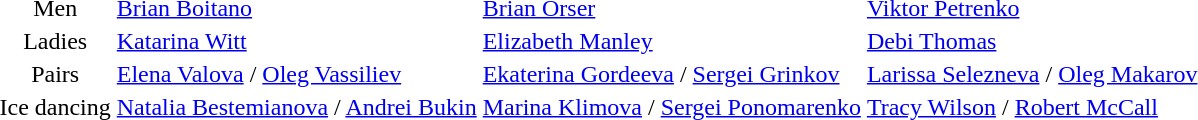<table>
<tr>
<td align=center>Men</td>
<td> <a href='#'>Brian Boitano</a></td>
<td> <a href='#'>Brian Orser</a></td>
<td> <a href='#'>Viktor Petrenko</a></td>
</tr>
<tr>
<td align=center>Ladies</td>
<td> <a href='#'>Katarina Witt</a></td>
<td> <a href='#'>Elizabeth Manley</a></td>
<td> <a href='#'>Debi Thomas</a></td>
</tr>
<tr>
<td align=center>Pairs</td>
<td> <a href='#'>Elena Valova</a> / <a href='#'>Oleg Vassiliev</a></td>
<td> <a href='#'>Ekaterina Gordeeva</a> / <a href='#'>Sergei Grinkov</a></td>
<td> <a href='#'>Larissa Selezneva</a> / <a href='#'>Oleg Makarov</a></td>
</tr>
<tr>
<td align=center>Ice dancing</td>
<td> <a href='#'>Natalia Bestemianova</a> / <a href='#'>Andrei Bukin</a></td>
<td> <a href='#'>Marina Klimova</a> / <a href='#'>Sergei Ponomarenko</a></td>
<td> <a href='#'>Tracy Wilson</a> / <a href='#'>Robert McCall</a></td>
</tr>
</table>
